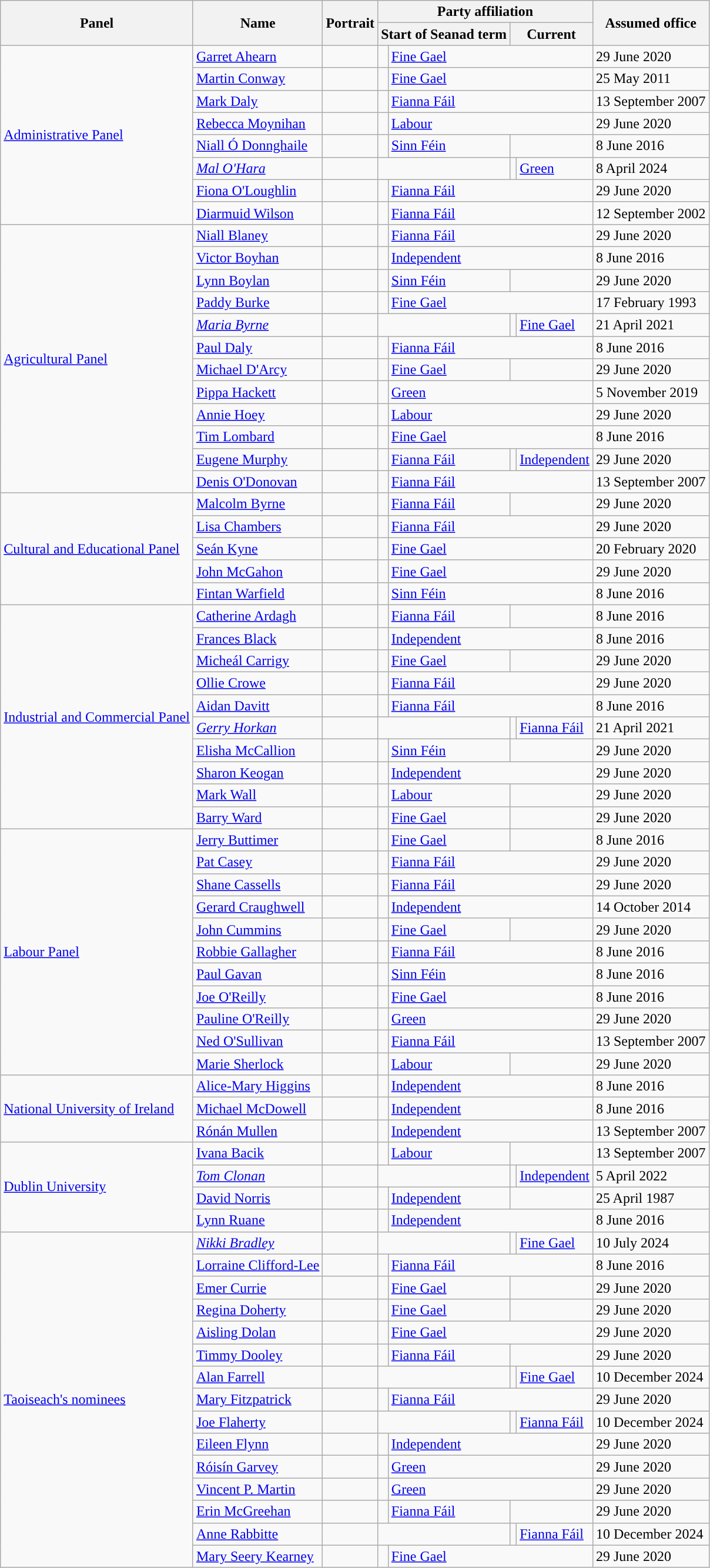<table class="wikitable sortable">
<tr>
<th rowspan=2>Panel</th>
<th rowspan=2>Name</th>
<th class="unsortable" rowspan=2>Portrait</th>
<th colspan=4>Party affiliation<br></th>
<th data-sort-type="date" rowspan=2>Assumed office</th>
</tr>
<tr>
<th colspan=2>Start of Seanad term</th>
<th colspan=2>Current</th>
</tr>
<tr>
<td rowspan=8><a href='#'>Administrative Panel</a></td>
<td data-sort-value="Ahearn, Garret"><a href='#'>Garret Ahearn</a></td>
<td></td>
<td style="background-color:"></td>
<td colspan=3><a href='#'>Fine Gael</a></td>
<td>29 June 2020</td>
</tr>
<tr>
<td data-sort-value="Conway, Martin"><a href='#'>Martin Conway</a></td>
<td></td>
<td style="background-color:"></td>
<td colspan=3><a href='#'>Fine Gael</a></td>
<td>25 May 2011</td>
</tr>
<tr>
<td data-sort-value="Daly, Mark"><a href='#'>Mark Daly</a></td>
<td></td>
<td style="background-color:"></td>
<td colspan=3><a href='#'>Fianna Fáil</a></td>
<td>13 September 2007</td>
</tr>
<tr>
<td data-sort-value="Moynihan, Rebecca"><a href='#'>Rebecca Moynihan</a></td>
<td></td>
<td style="background-color:"></td>
<td colspan=3><a href='#'>Labour</a></td>
<td>29 June 2020</td>
</tr>
<tr>
<td data-sort-value="ÓDonnghaile, Niall"><a href='#'>Niall Ó Donnghaile</a></td>
<td></td>
<td style="background-color:"></td>
<td><a href='#'>Sinn Féin</a></td>
<td colspan=2></td>
<td>8 June 2016</td>
</tr>
<tr>
<td data-sort-value="OHara, Mal"><em><a href='#'>Mal O'Hara</a></em></td>
<td></td>
<td colspan=2></td>
<td style="background-color:"></td>
<td><a href='#'>Green</a></td>
<td>8 April 2024</td>
</tr>
<tr>
<td data-sort-value="OLoughlin, Fiona"><a href='#'>Fiona O'Loughlin</a></td>
<td></td>
<td style="background-color:"></td>
<td colspan=3><a href='#'>Fianna Fáil</a></td>
<td>29 June 2020</td>
</tr>
<tr>
<td data-sort-value="Wilson, Diarmuid"><a href='#'>Diarmuid Wilson</a></td>
<td></td>
<td style="background-color:"></td>
<td colspan=3><a href='#'>Fianna Fáil</a></td>
<td>12 September 2002</td>
</tr>
<tr>
<td rowspan=12><a href='#'>Agricultural Panel</a></td>
<td data-sort-value="Blaney, Niall"><a href='#'>Niall Blaney</a></td>
<td></td>
<td style="background-color:"></td>
<td colspan=3><a href='#'>Fianna Fáil</a></td>
<td>29 June 2020</td>
</tr>
<tr>
<td data-sort-value="Boyhan, Victor"><a href='#'>Victor Boyhan</a></td>
<td></td>
<td style="background-color:"></td>
<td colspan=3><a href='#'>Independent</a></td>
<td>8 June 2016</td>
</tr>
<tr>
<td data-sort-value="Boylan, Lynn"><a href='#'>Lynn Boylan</a></td>
<td></td>
<td style="background-color:"></td>
<td><a href='#'>Sinn Féin</a></td>
<td colspan=2></td>
<td>29 June 2020</td>
</tr>
<tr>
<td data-sort-value="Burke, Paddy"><a href='#'>Paddy Burke</a></td>
<td></td>
<td style="background-color:"></td>
<td colspan=3><a href='#'>Fine Gael</a></td>
<td>17 February 1993</td>
</tr>
<tr>
<td data-sort-value="Byrne, Maria"><em><a href='#'>Maria Byrne</a></em></td>
<td></td>
<td colspan=2></td>
<td style="background-color:"></td>
<td><a href='#'>Fine Gael</a></td>
<td>21 April 2021</td>
</tr>
<tr>
<td data-sort-value="Daly, Paul"><a href='#'>Paul Daly</a></td>
<td></td>
<td style="background-color:"></td>
<td colspan=3><a href='#'>Fianna Fáil</a></td>
<td>8 June 2016</td>
</tr>
<tr>
<td data-sort-value="DArcy, Michael"><a href='#'>Michael D'Arcy</a></td>
<td></td>
<td style="background-color:"></td>
<td><a href='#'>Fine Gael</a></td>
<td colspan=2></td>
<td>29 June 2020</td>
</tr>
<tr>
<td data-sort-value="Hackett, Pippa"><a href='#'>Pippa Hackett</a></td>
<td></td>
<td style="background-color:"></td>
<td colspan=3><a href='#'>Green</a></td>
<td>5 November 2019</td>
</tr>
<tr>
<td data-sort-value="Hoey, Annie"><a href='#'>Annie Hoey</a></td>
<td></td>
<td style="background-color:"></td>
<td colspan=3><a href='#'>Labour</a></td>
<td>29 June 2020</td>
</tr>
<tr>
<td data-sort-value="Lombard, Tim"><a href='#'>Tim Lombard</a></td>
<td></td>
<td style="background-color:"></td>
<td colspan=3><a href='#'>Fine Gael</a></td>
<td>8 June 2016</td>
</tr>
<tr>
<td data-sort-value="Murphy, Eugene"><a href='#'>Eugene Murphy</a></td>
<td></td>
<td style="background-color:"></td>
<td><a href='#'>Fianna Fáil</a></td>
<td style="background-color:"></td>
<td><a href='#'>Independent</a><br></td>
<td>29 June 2020</td>
</tr>
<tr>
<td data-sort-value="ODonovan, Denis"><a href='#'>Denis O'Donovan</a></td>
<td></td>
<td style="background-color:"></td>
<td colspan=3><a href='#'>Fianna Fáil</a></td>
<td>13 September 2007</td>
</tr>
<tr>
<td rowspan=5><a href='#'>Cultural and Educational Panel</a></td>
<td data-sort-value="Byrne, Malcolm"><a href='#'>Malcolm Byrne</a></td>
<td></td>
<td style="background-color:"></td>
<td><a href='#'>Fianna Fáil</a></td>
<td colspan=2></td>
<td>29 June 2020</td>
</tr>
<tr>
<td data-sort-value="Chambers, Lisa"><a href='#'>Lisa Chambers</a></td>
<td></td>
<td style="background-color:"></td>
<td colspan=3><a href='#'>Fianna Fáil</a></td>
<td>29 June 2020</td>
</tr>
<tr>
<td data-sort-value="Kyne, Seán"><a href='#'>Seán Kyne</a></td>
<td></td>
<td style="background-color:"></td>
<td colspan=3><a href='#'>Fine Gael</a></td>
<td>20 February 2020</td>
</tr>
<tr>
<td data-sort-value="McGahon, John"><a href='#'>John McGahon</a></td>
<td></td>
<td style="background-color:"></td>
<td colspan=3><a href='#'>Fine Gael</a></td>
<td>29 June 2020</td>
</tr>
<tr>
<td data-sort-value="Warfield, Fintan"><a href='#'>Fintan Warfield</a></td>
<td></td>
<td style="background-color:"></td>
<td colspan=3><a href='#'>Sinn Féin</a></td>
<td>8 June 2016</td>
</tr>
<tr>
<td rowspan=10><a href='#'>Industrial and Commercial Panel</a></td>
<td data-sort-value="Ardagh, Catherine"><a href='#'>Catherine Ardagh</a></td>
<td></td>
<td style="background-color:"></td>
<td><a href='#'>Fianna Fáil</a></td>
<td colspan=2></td>
<td>8 June 2016</td>
</tr>
<tr>
<td data-sort-value="Black, Frances"><a href='#'>Frances Black</a></td>
<td></td>
<td style="background-color:"></td>
<td colspan=3><a href='#'>Independent</a> <br></td>
<td>8 June 2016</td>
</tr>
<tr>
<td data-sort-value="Carrigy, Micheál"><a href='#'>Micheál Carrigy</a></td>
<td></td>
<td style="background-color:"></td>
<td><a href='#'>Fine Gael</a></td>
<td colspan=2></td>
<td>29 June 2020</td>
</tr>
<tr>
<td data-sort-value="Crowe, Ollie"><a href='#'>Ollie Crowe</a></td>
<td></td>
<td style="background-color:"></td>
<td colspan=3><a href='#'>Fianna Fáil</a></td>
<td>29 June 2020</td>
</tr>
<tr>
<td data-sort-value="Davitt, Aidan"><a href='#'>Aidan Davitt</a></td>
<td></td>
<td style="background-color:"></td>
<td colspan=3><a href='#'>Fianna Fáil</a></td>
<td>8 June 2016</td>
</tr>
<tr>
<td data-sort-value="Horkan, Gerry"><em><a href='#'>Gerry Horkan</a></em></td>
<td></td>
<td colspan=2></td>
<td style="background-color:"></td>
<td><a href='#'>Fianna Fáil</a></td>
<td>21 April 2021</td>
</tr>
<tr>
<td data-sort-value="McCallion, Elisha"><a href='#'>Elisha McCallion</a></td>
<td></td>
<td style="background-color:"></td>
<td><a href='#'>Sinn Féin</a></td>
<td colspan=2></td>
<td>29 June 2020</td>
</tr>
<tr>
<td data-sort-value="Keogan, Sharon"><a href='#'>Sharon Keogan</a></td>
<td></td>
<td style="background-color:"></td>
<td colspan=3><a href='#'>Independent</a></td>
<td>29 June 2020</td>
</tr>
<tr>
<td data-sort-value="Wall, Mark"><a href='#'>Mark Wall</a></td>
<td></td>
<td style="background-color:"></td>
<td><a href='#'>Labour</a></td>
<td colspan=2></td>
<td>29 June 2020</td>
</tr>
<tr>
<td data-sort-value="Ward, Barry"><a href='#'>Barry Ward</a></td>
<td></td>
<td style="background-color:"></td>
<td><a href='#'>Fine Gael</a></td>
<td colspan=2></td>
<td>29 June 2020</td>
</tr>
<tr>
<td rowspan=11><a href='#'>Labour Panel</a></td>
<td data-sort-value="Buttimer, Jerry"><a href='#'>Jerry Buttimer</a></td>
<td></td>
<td style="background-color:"></td>
<td><a href='#'>Fine Gael</a></td>
<td colspan=2></td>
<td>8 June 2016</td>
</tr>
<tr>
<td data-sort-value="Casey, Pat"><a href='#'>Pat Casey</a></td>
<td></td>
<td style="background-color:"></td>
<td colspan=3><a href='#'>Fianna Fáil</a></td>
<td>29 June 2020</td>
</tr>
<tr>
<td data-sort-value="Cassells, Shane"><a href='#'>Shane Cassells</a></td>
<td></td>
<td style="background-color:"></td>
<td colspan=3><a href='#'>Fianna Fáil</a></td>
<td>29 June 2020</td>
</tr>
<tr>
<td data-sort-value="Craughwell, Gerard"><a href='#'>Gerard Craughwell</a></td>
<td></td>
<td style="background-color:"></td>
<td colspan=3><a href='#'>Independent</a></td>
<td>14 October 2014</td>
</tr>
<tr>
<td data-sort-value="Cummins, John"><a href='#'>John Cummins</a></td>
<td></td>
<td style="background-color:"></td>
<td><a href='#'>Fine Gael</a></td>
<td colspan=2></td>
<td>29 June 2020</td>
</tr>
<tr>
<td data-sort-value="Gallagher, Robbie"><a href='#'>Robbie Gallagher</a></td>
<td></td>
<td style="background-color:"></td>
<td colspan=3><a href='#'>Fianna Fáil</a></td>
<td>8 June 2016</td>
</tr>
<tr>
<td data-sort-value="Gavan, Paul"><a href='#'>Paul Gavan</a></td>
<td></td>
<td style="background-color:"></td>
<td colspan=3><a href='#'>Sinn Féin</a></td>
<td>8 June 2016</td>
</tr>
<tr>
<td data-sort-value="OReilly, Joe"><a href='#'>Joe O'Reilly</a></td>
<td></td>
<td style="background-color:"></td>
<td colspan=3><a href='#'>Fine Gael</a></td>
<td>8 June 2016</td>
</tr>
<tr>
<td data-sort-value="OReilly, Pauline"><a href='#'>Pauline O'Reilly</a></td>
<td></td>
<td style="background-color:"></td>
<td colspan=3><a href='#'>Green</a></td>
<td>29 June 2020</td>
</tr>
<tr>
<td data-sort-value="OSullivan, Ned"><a href='#'>Ned O'Sullivan</a></td>
<td></td>
<td style="background-color:"></td>
<td colspan=3><a href='#'>Fianna Fáil</a></td>
<td>13 September 2007</td>
</tr>
<tr>
<td data-sort-value="Sherlock, Marie"><a href='#'>Marie Sherlock</a></td>
<td></td>
<td style="background-color:"></td>
<td><a href='#'>Labour</a></td>
<td colspan=2></td>
<td>29 June 2020</td>
</tr>
<tr>
<td rowspan=3><a href='#'>National University of Ireland</a></td>
<td data-sort-value="Higgins, Alice-Mary"><a href='#'>Alice-Mary Higgins</a></td>
<td></td>
<td style="background-color:"></td>
<td colspan=3><a href='#'>Independent</a> <br></td>
<td>8 June 2016</td>
</tr>
<tr>
<td data-sort-value="McDowell, Michael"><a href='#'>Michael McDowell</a></td>
<td></td>
<td style="background-color:"></td>
<td colspan=3><a href='#'>Independent</a></td>
<td>8 June 2016</td>
</tr>
<tr>
<td data-sort-value="Mullen, Rónán"><a href='#'>Rónán Mullen</a></td>
<td></td>
<td style="background-color:"></td>
<td colspan=3><a href='#'>Independent</a></td>
<td>13 September 2007</td>
</tr>
<tr>
<td rowspan=4><a href='#'>Dublin University</a></td>
<td data-sort-value="Bacik, Ivana"><a href='#'>Ivana Bacik</a></td>
<td></td>
<td style="background-color:"></td>
<td><a href='#'>Labour</a></td>
<td colspan=2></td>
<td>13 September 2007</td>
</tr>
<tr>
<td data-sort-value="Clonan, Tom"><em><a href='#'>Tom Clonan</a></em></td>
<td></td>
<td colspan=2></td>
<td style="background-color:"></td>
<td><a href='#'>Independent</a></td>
<td>5 April 2022</td>
</tr>
<tr>
<td data-sort-value="Norris, David"><a href='#'>David Norris</a></td>
<td></td>
<td style="background-color:"></td>
<td><a href='#'>Independent</a></td>
<td colspan=2></td>
<td>25 April 1987</td>
</tr>
<tr>
<td data-sort-value="Ruane, Lynn"><a href='#'>Lynn Ruane</a></td>
<td></td>
<td style="background-color:"></td>
<td colspan=3><a href='#'>Independent</a> <br></td>
<td>8 June 2016</td>
</tr>
<tr>
<td rowspan=15><a href='#'>Taoiseach's nominees</a></td>
<td data-sort-value="Bradley, Nikki"><em><a href='#'>Nikki Bradley</a></em></td>
<td></td>
<td colspan=2></td>
<td style="background-color:"></td>
<td><a href='#'>Fine Gael</a></td>
<td>10 July 2024</td>
</tr>
<tr>
<td data-sort-value="Clifford-Lee, Lorraine"><a href='#'>Lorraine Clifford-Lee</a></td>
<td></td>
<td style="background-color:"></td>
<td colspan=3><a href='#'>Fianna Fáil</a></td>
<td>8 June 2016</td>
</tr>
<tr>
<td data-sort-value="Currie, Emer"><a href='#'>Emer Currie</a></td>
<td></td>
<td style="background-color:"></td>
<td><a href='#'>Fine Gael</a></td>
<td colspan=2></td>
<td>29 June 2020</td>
</tr>
<tr>
<td data-sort-value="Doherty, Regina"><a href='#'>Regina Doherty</a></td>
<td></td>
<td style="background-color:"></td>
<td><a href='#'>Fine Gael</a></td>
<td colspan=2></td>
<td>29 June 2020</td>
</tr>
<tr>
<td data-sort-value="Dolan, Aisling"><a href='#'>Aisling Dolan</a></td>
<td></td>
<td style="background-color:"></td>
<td colspan=3><a href='#'>Fine Gael</a></td>
<td>29 June 2020</td>
</tr>
<tr>
<td data-sort-value="Dooley, Timmy"><a href='#'>Timmy Dooley</a></td>
<td></td>
<td style="background-color:"></td>
<td><a href='#'>Fianna Fáil</a></td>
<td colspan=2></td>
<td>29 June 2020</td>
</tr>
<tr>
<td data-sort-value="Farrell, Alan"><a href='#'>Alan Farrell</a></td>
<td></td>
<td colspan=2></td>
<td style="background-color:"></td>
<td><a href='#'>Fine Gael</a></td>
<td>10 December 2024</td>
</tr>
<tr>
<td data-sort-value="Fitzpatrick, Mary"><a href='#'>Mary Fitzpatrick</a></td>
<td></td>
<td style="background-color:"></td>
<td colspan=3><a href='#'>Fianna Fáil</a></td>
<td>29 June 2020</td>
</tr>
<tr>
<td data-sort-value="Flaherty, Joe"><a href='#'>Joe Flaherty</a></td>
<td></td>
<td colspan=2></td>
<td style="background-color:"></td>
<td><a href='#'>Fianna Fáil</a></td>
<td>10 December 2024</td>
</tr>
<tr>
<td data-sort-value="Flynn, Eileen"><a href='#'>Eileen Flynn</a></td>
<td></td>
<td style="background-color:"></td>
<td colspan=3><a href='#'>Independent</a> <br></td>
<td>29 June 2020</td>
</tr>
<tr>
<td data-sort-value="Garvey, Róisín"><a href='#'>Róisín Garvey</a></td>
<td></td>
<td style="background-color:"></td>
<td colspan=3><a href='#'>Green</a></td>
<td>29 June 2020</td>
</tr>
<tr>
<td data-sort-value="Martin, Vincent P."><a href='#'>Vincent P. Martin</a></td>
<td></td>
<td style="background-color:"></td>
<td colspan=3><a href='#'>Green</a></td>
<td>29 June 2020</td>
</tr>
<tr>
<td data-sort-value="McGreehan, Erin"><a href='#'>Erin McGreehan</a></td>
<td></td>
<td style="background-color:"></td>
<td><a href='#'>Fianna Fáil</a></td>
<td colspan=2></td>
<td>29 June 2020</td>
</tr>
<tr>
<td data-sort-value="Rabbitte, Anne"><a href='#'>Anne Rabbitte</a></td>
<td></td>
<td colspan=2></td>
<td style="background-color:"></td>
<td><a href='#'>Fianna Fáil</a></td>
<td>10 December 2024</td>
</tr>
<tr>
<td data-sort-value="Seery Kearney, Mary"><a href='#'>Mary Seery Kearney</a></td>
<td></td>
<td style="background-color:"></td>
<td colspan=3><a href='#'>Fine Gael</a></td>
<td>29 June 2020</td>
</tr>
</table>
